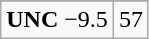<table class="wikitable">
<tr align="center">
</tr>
<tr align="center">
<td><strong>UNC</strong> −9.5</td>
<td>57</td>
</tr>
</table>
